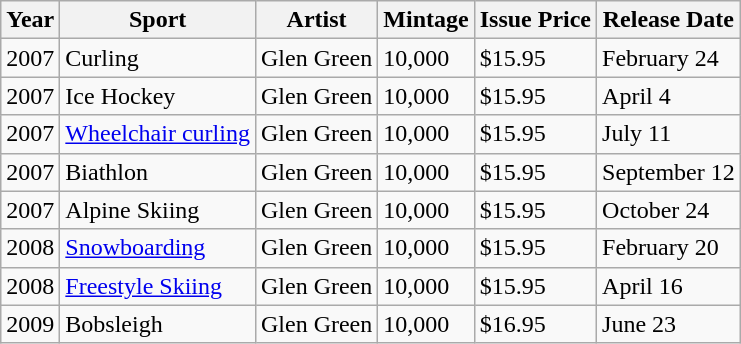<table class="wikitable">
<tr>
<th>Year</th>
<th>Sport</th>
<th>Artist</th>
<th>Mintage</th>
<th>Issue Price</th>
<th>Release Date</th>
</tr>
<tr>
<td>2007</td>
<td>Curling</td>
<td>Glen Green</td>
<td>10,000</td>
<td>$15.95</td>
<td>February 24</td>
</tr>
<tr>
<td>2007</td>
<td>Ice Hockey</td>
<td>Glen Green</td>
<td>10,000</td>
<td>$15.95</td>
<td>April 4</td>
</tr>
<tr>
<td>2007</td>
<td><a href='#'>Wheelchair curling</a></td>
<td>Glen Green</td>
<td>10,000</td>
<td>$15.95</td>
<td>July 11</td>
</tr>
<tr>
<td>2007</td>
<td>Biathlon</td>
<td>Glen Green</td>
<td>10,000</td>
<td>$15.95</td>
<td>September 12</td>
</tr>
<tr>
<td>2007</td>
<td>Alpine Skiing</td>
<td>Glen Green</td>
<td>10,000</td>
<td>$15.95</td>
<td>October 24</td>
</tr>
<tr>
<td>2008</td>
<td><a href='#'>Snowboarding</a></td>
<td>Glen Green</td>
<td>10,000</td>
<td>$15.95</td>
<td>February 20</td>
</tr>
<tr>
<td>2008</td>
<td><a href='#'>Freestyle Skiing</a></td>
<td>Glen Green</td>
<td>10,000</td>
<td>$15.95</td>
<td>April 16</td>
</tr>
<tr>
<td>2009</td>
<td>Bobsleigh</td>
<td>Glen Green</td>
<td>10,000</td>
<td>$16.95</td>
<td>June 23</td>
</tr>
</table>
